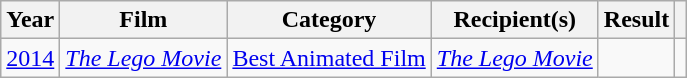<table class="wikitable">
<tr>
<th>Year</th>
<th>Film</th>
<th>Category</th>
<th>Recipient(s)</th>
<th>Result</th>
<th></th>
</tr>
<tr>
<td><a href='#'>2014</a></td>
<td data-sort-value="Lego Movie, The"><em><a href='#'>The Lego Movie</a></em></td>
<td><a href='#'>Best Animated Film</a></td>
<td><em><a href='#'>The Lego Movie</a></em></td>
<td></td>
<td style="text-align:center;"></td>
</tr>
</table>
